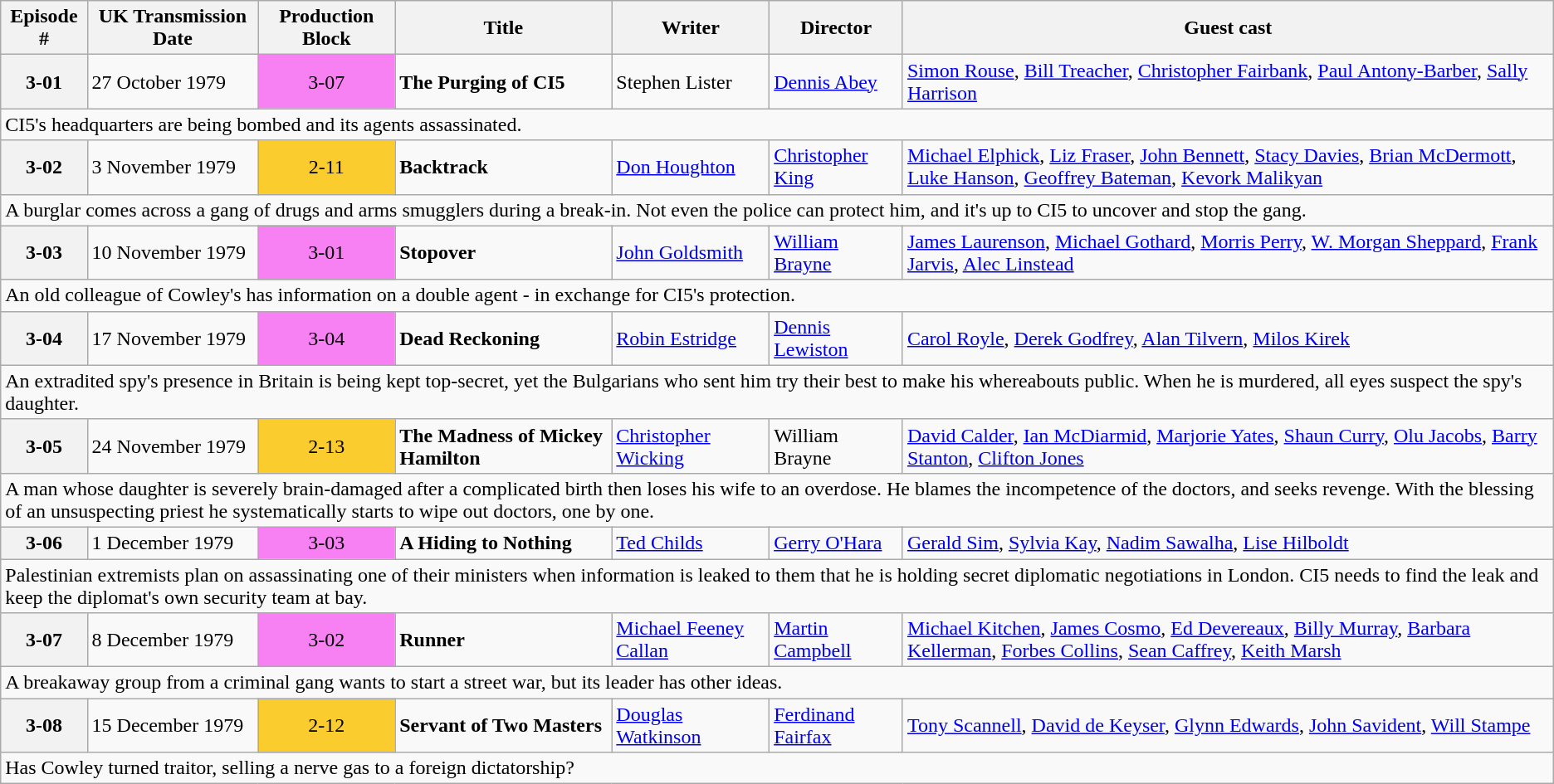<table class="wikitable">
<tr>
<th>Episode #</th>
<th>UK Transmission Date</th>
<th>Production Block</th>
<th>Title</th>
<th>Writer</th>
<th>Director</th>
<th>Guest cast</th>
</tr>
<tr id="The Purging of CI5">
<th style="text-align:center;">3-01</th>
<td>27 October 1979</td>
<td style="background: #F781F3; text-align:center;">3-07</td>
<td><strong>The Purging of CI5</strong></td>
<td>Stephen Lister</td>
<td><a href='#'>Dennis Abey</a></td>
<td><a href='#'>Simon Rouse</a>, <a href='#'>Bill Treacher</a>, <a href='#'>Christopher Fairbank</a>, <a href='#'>Paul Antony-Barber</a>, <a href='#'>Sally Harrison</a></td>
</tr>
<tr>
<td colspan="7">CI5's headquarters are being bombed and its agents assassinated.</td>
</tr>
<tr id="Backtrack">
<th style="text-align:center;">3-02</th>
<td>3 November 1979</td>
<td style="background: #FACC2E; text-align:center;">2-11</td>
<td><strong>Backtrack</strong></td>
<td><a href='#'>Don Houghton</a></td>
<td><a href='#'>Christopher King</a></td>
<td><a href='#'>Michael Elphick</a>, <a href='#'>Liz Fraser</a>, <a href='#'>John Bennett</a>, <a href='#'>Stacy Davies</a>, <a href='#'>Brian McDermott</a>, <a href='#'>Luke Hanson</a>, <a href='#'>Geoffrey Bateman</a>, <a href='#'>Kevork Malikyan</a></td>
</tr>
<tr>
<td colspan="7">A burglar comes across a gang of drugs and arms smugglers during a break-in. Not even the police can protect him, and it's up to CI5 to uncover and stop the gang.</td>
</tr>
<tr id="Stopover">
<th style="text-align:center;">3-03</th>
<td>10 November 1979</td>
<td style="background: #F781F3; text-align:center;">3-01</td>
<td><strong>Stopover</strong></td>
<td><a href='#'>John Goldsmith</a></td>
<td><a href='#'>William Brayne</a></td>
<td><a href='#'>James Laurenson</a>, <a href='#'>Michael Gothard</a>, <a href='#'>Morris Perry</a>, <a href='#'>W. Morgan Sheppard</a>, <a href='#'>Frank Jarvis</a>, <a href='#'>Alec Linstead</a></td>
</tr>
<tr>
<td colspan="7">An old colleague of Cowley's has information on a double agent - in exchange for CI5's protection.</td>
</tr>
<tr id="Dead Reckoning">
<th style="text-align:center;">3-04</th>
<td>17 November 1979</td>
<td style="background: #F781F3; text-align:center;">3-04</td>
<td><strong>Dead Reckoning</strong></td>
<td><a href='#'>Robin Estridge</a></td>
<td><a href='#'>Dennis Lewiston</a></td>
<td><a href='#'>Carol Royle</a>, <a href='#'>Derek Godfrey</a>, <a href='#'>Alan Tilvern</a>, <a href='#'>Milos Kirek</a></td>
</tr>
<tr>
<td colspan="7">An extradited spy's presence in Britain is being kept top-secret, yet the Bulgarians who sent him try their best to make his whereabouts public. When he is murdered, all eyes suspect the spy's daughter.</td>
</tr>
<tr id="The Madness of Mickey Hamilton">
<th style="text-align:center;">3-05</th>
<td>24 November 1979</td>
<td style="background: #FACC2E; text-align:center;">2-13</td>
<td><strong>The Madness of Mickey Hamilton</strong></td>
<td><a href='#'>Christopher Wicking</a></td>
<td>William Brayne</td>
<td><a href='#'>David Calder</a>, <a href='#'>Ian McDiarmid</a>, <a href='#'>Marjorie Yates</a>, <a href='#'>Shaun Curry</a>, <a href='#'>Olu Jacobs</a>, <a href='#'>Barry Stanton</a>, <a href='#'>Clifton Jones</a></td>
</tr>
<tr>
<td colspan="7">A man whose daughter is severely brain-damaged after a complicated birth then loses his wife to an overdose. He blames the incompetence of the doctors, and seeks revenge. With the blessing of an unsuspecting priest he systematically starts to wipe out doctors, one by one.</td>
</tr>
<tr id="A Hiding to Nothing">
<th style="text-align:center;">3-06</th>
<td>1 December 1979</td>
<td style="background: #F781F3; text-align:center;">3-03</td>
<td><strong>A Hiding to Nothing</strong></td>
<td><a href='#'>Ted Childs</a></td>
<td><a href='#'>Gerry O'Hara</a></td>
<td><a href='#'>Gerald Sim</a>, <a href='#'>Sylvia Kay</a>, <a href='#'>Nadim Sawalha</a>, <a href='#'>Lise Hilboldt</a></td>
</tr>
<tr>
<td colspan="7">Palestinian extremists plan on assassinating one of their ministers when information is leaked to them that he is holding secret diplomatic negotiations in London. CI5 needs to find the leak and keep the diplomat's own security team at bay.</td>
</tr>
<tr id="Runner">
<th style="text-align:center;">3-07</th>
<td>8 December 1979</td>
<td style="background: #F781F3; text-align:center;">3-02</td>
<td><strong>Runner</strong></td>
<td><a href='#'>Michael Feeney Callan</a></td>
<td><a href='#'>Martin Campbell</a></td>
<td><a href='#'>Michael Kitchen</a>, <a href='#'>James Cosmo</a>, <a href='#'>Ed Devereaux</a>, <a href='#'>Billy Murray</a>, <a href='#'>Barbara Kellerman</a>, <a href='#'>Forbes Collins</a>, <a href='#'>Sean Caffrey</a>, <a href='#'>Keith Marsh</a></td>
</tr>
<tr>
<td colspan="7">A breakaway group from a criminal gang wants to start a street war, but its leader has other ideas.</td>
</tr>
<tr id="Servant of Two Masters">
<th style="text-align:center;">3-08</th>
<td>15 December 1979</td>
<td style="background: #FACC2E; text-align:center;">2-12</td>
<td><strong>Servant of Two Masters</strong></td>
<td><a href='#'>Douglas Watkinson</a></td>
<td><a href='#'>Ferdinand Fairfax</a></td>
<td><a href='#'>Tony Scannell</a>, <a href='#'>David de Keyser</a>, <a href='#'>Glynn Edwards</a>, <a href='#'>John Savident</a>, <a href='#'>Will Stampe</a></td>
</tr>
<tr>
<td colspan="7">Has Cowley turned traitor, selling a nerve gas to a foreign dictatorship?</td>
</tr>
</table>
